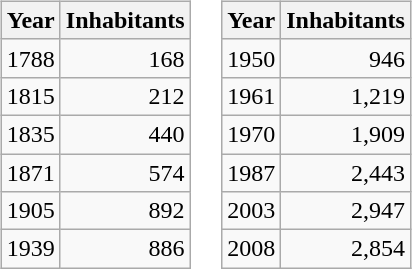<table border="0">
<tr>
<td valign="top"><br><table class="wikitable">
<tr>
<th>Year</th>
<th>Inhabitants</th>
</tr>
<tr>
<td>1788</td>
<td align="right">168</td>
</tr>
<tr>
<td>1815</td>
<td align="right">212</td>
</tr>
<tr>
<td>1835</td>
<td align="right">440</td>
</tr>
<tr>
<td>1871</td>
<td align="right">574</td>
</tr>
<tr>
<td>1905</td>
<td align="right">892</td>
</tr>
<tr>
<td>1939</td>
<td align="right">886</td>
</tr>
</table>
</td>
<td valign="top"><br><table class="wikitable">
<tr>
<th>Year</th>
<th>Inhabitants</th>
</tr>
<tr>
<td>1950</td>
<td align="right">946</td>
</tr>
<tr>
<td>1961</td>
<td align="right">1,219</td>
</tr>
<tr>
<td>1970</td>
<td align="right">1,909</td>
</tr>
<tr>
<td>1987</td>
<td align="right">2,443</td>
</tr>
<tr>
<td>2003</td>
<td align="right">2,947</td>
</tr>
<tr>
<td>2008</td>
<td align="right">2,854</td>
</tr>
</table>
</td>
</tr>
</table>
